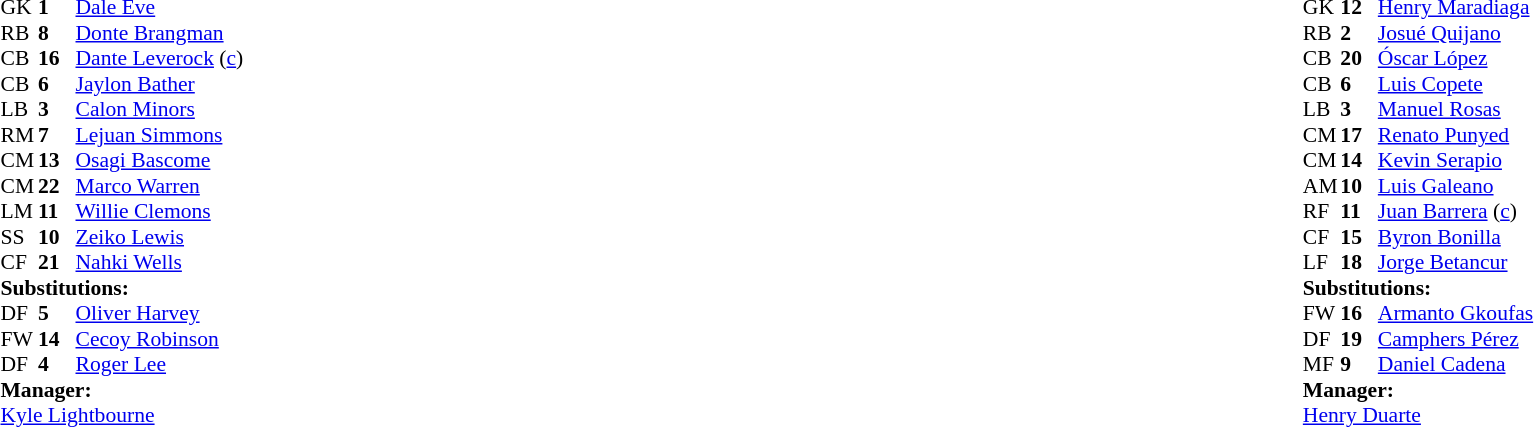<table width="100%">
<tr>
<td valign="top" width="40%"><br><table style="font-size:90%" cellspacing="0" cellpadding="0">
<tr>
<th width=25></th>
<th width=25></th>
</tr>
<tr>
<td>GK</td>
<td><strong>1</strong></td>
<td><a href='#'>Dale Eve</a></td>
</tr>
<tr>
<td>RB</td>
<td><strong>8</strong></td>
<td><a href='#'>Donte Brangman</a></td>
</tr>
<tr>
<td>CB</td>
<td><strong>16</strong></td>
<td><a href='#'>Dante Leverock</a> (<a href='#'>c</a>)</td>
</tr>
<tr>
<td>CB</td>
<td><strong>6</strong></td>
<td><a href='#'>Jaylon Bather</a></td>
</tr>
<tr>
<td>LB</td>
<td><strong>3</strong></td>
<td><a href='#'>Calon Minors</a></td>
<td></td>
<td></td>
</tr>
<tr>
<td>RM</td>
<td><strong>7</strong></td>
<td><a href='#'>Lejuan Simmons</a></td>
<td></td>
<td></td>
</tr>
<tr>
<td>CM</td>
<td><strong>13</strong></td>
<td><a href='#'>Osagi Bascome</a></td>
</tr>
<tr>
<td>CM</td>
<td><strong>22</strong></td>
<td><a href='#'>Marco Warren</a></td>
<td></td>
<td></td>
</tr>
<tr>
<td>LM</td>
<td><strong>11</strong></td>
<td><a href='#'>Willie Clemons</a></td>
</tr>
<tr>
<td>SS</td>
<td><strong>10</strong></td>
<td><a href='#'>Zeiko Lewis</a></td>
</tr>
<tr>
<td>CF</td>
<td><strong>21</strong></td>
<td><a href='#'>Nahki Wells</a></td>
</tr>
<tr>
<td colspan=3><strong>Substitutions:</strong></td>
</tr>
<tr>
<td>DF</td>
<td><strong>5</strong></td>
<td><a href='#'>Oliver Harvey</a></td>
<td></td>
<td></td>
</tr>
<tr>
<td>FW</td>
<td><strong>14</strong></td>
<td><a href='#'>Cecoy Robinson</a></td>
<td></td>
<td></td>
</tr>
<tr>
<td>DF</td>
<td><strong>4</strong></td>
<td><a href='#'>Roger Lee</a></td>
<td></td>
<td></td>
</tr>
<tr>
<td colspan=3><strong>Manager:</strong></td>
</tr>
<tr>
<td colspan=3><a href='#'>Kyle Lightbourne</a></td>
</tr>
</table>
</td>
<td valign="top"></td>
<td valign="top" width="50%"><br><table style="font-size:90%; margin:auto" cellspacing="0" cellpadding="0">
<tr>
<th width=25></th>
<th width=25></th>
</tr>
<tr>
<td>GK</td>
<td><strong>12</strong></td>
<td><a href='#'>Henry Maradiaga</a></td>
</tr>
<tr>
<td>RB</td>
<td><strong>2</strong></td>
<td><a href='#'>Josué Quijano</a></td>
</tr>
<tr>
<td>CB</td>
<td><strong>20</strong></td>
<td><a href='#'>Óscar López</a></td>
</tr>
<tr>
<td>CB</td>
<td><strong>6</strong></td>
<td><a href='#'>Luis Copete</a></td>
</tr>
<tr>
<td>LB</td>
<td><strong>3</strong></td>
<td><a href='#'>Manuel Rosas</a></td>
<td></td>
<td></td>
</tr>
<tr>
<td>CM</td>
<td><strong>17</strong></td>
<td><a href='#'>Renato Punyed</a></td>
<td></td>
<td></td>
</tr>
<tr>
<td>CM</td>
<td><strong>14</strong></td>
<td><a href='#'>Kevin Serapio</a></td>
<td></td>
</tr>
<tr>
<td>AM</td>
<td><strong>10</strong></td>
<td><a href='#'>Luis Galeano</a></td>
<td></td>
<td></td>
</tr>
<tr>
<td>RF</td>
<td><strong>11</strong></td>
<td><a href='#'>Juan Barrera</a> (<a href='#'>c</a>)</td>
</tr>
<tr>
<td>CF</td>
<td><strong>15</strong></td>
<td><a href='#'>Byron Bonilla</a></td>
<td></td>
</tr>
<tr>
<td>LF</td>
<td><strong>18</strong></td>
<td><a href='#'>Jorge Betancur</a></td>
</tr>
<tr>
<td colspan=3><strong>Substitutions:</strong></td>
</tr>
<tr>
<td>FW</td>
<td><strong>16</strong></td>
<td><a href='#'>Armanto Gkoufas</a></td>
<td></td>
<td></td>
</tr>
<tr>
<td>DF</td>
<td><strong>19</strong></td>
<td><a href='#'>Camphers Pérez</a></td>
<td></td>
<td></td>
</tr>
<tr>
<td>MF</td>
<td><strong>9</strong></td>
<td><a href='#'>Daniel Cadena</a></td>
<td></td>
<td></td>
</tr>
<tr>
<td colspan=3><strong>Manager:</strong></td>
</tr>
<tr>
<td colspan=3> <a href='#'>Henry Duarte</a></td>
</tr>
</table>
</td>
</tr>
</table>
